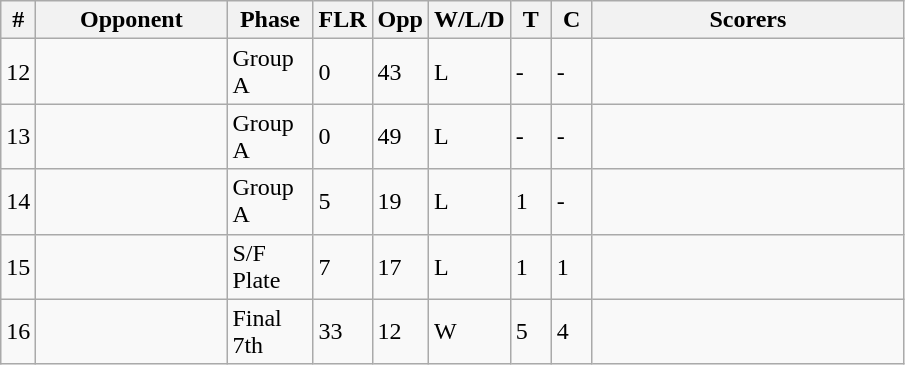<table class="wikitable sortable">
<tr>
<th width=10>#</th>
<th width=120>Opponent</th>
<th width=50>Phase</th>
<th width=30>FLR</th>
<th width=30>Opp</th>
<th width=45>W/L/D</th>
<th width=20>T</th>
<th width=20>C</th>
<th width=200>Scorers</th>
</tr>
<tr>
<td>12</td>
<td></td>
<td>Group A</td>
<td>0</td>
<td>43</td>
<td>L</td>
<td>-</td>
<td>-</td>
<td></td>
</tr>
<tr>
<td>13</td>
<td></td>
<td>Group A</td>
<td>0</td>
<td>49</td>
<td>L</td>
<td>-</td>
<td>-</td>
<td></td>
</tr>
<tr>
<td>14</td>
<td></td>
<td>Group A</td>
<td>5</td>
<td>19</td>
<td>L</td>
<td>1</td>
<td>-</td>
<td></td>
</tr>
<tr>
<td>15</td>
<td></td>
<td>S/F Plate</td>
<td>7</td>
<td>17</td>
<td>L</td>
<td>1</td>
<td>1</td>
<td></td>
</tr>
<tr>
<td>16</td>
<td></td>
<td>Final 7th</td>
<td>33</td>
<td>12</td>
<td>W</td>
<td>5</td>
<td>4</td>
<td></td>
</tr>
</table>
